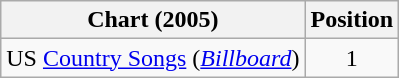<table class="wikitable sortable">
<tr>
<th scope="col">Chart (2005)</th>
<th scope="col">Position</th>
</tr>
<tr>
<td>US <a href='#'>Country Songs</a> (<em><a href='#'>Billboard</a></em>)</td>
<td align="center">1</td>
</tr>
</table>
